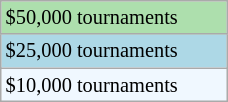<table class="wikitable" style="font-size:85%; width:12%;">
<tr style="background:#addfad;">
<td>$50,000 tournaments</td>
</tr>
<tr style="background:lightblue;">
<td>$25,000 tournaments</td>
</tr>
<tr style="background:#f0f8ff;">
<td>$10,000 tournaments</td>
</tr>
</table>
